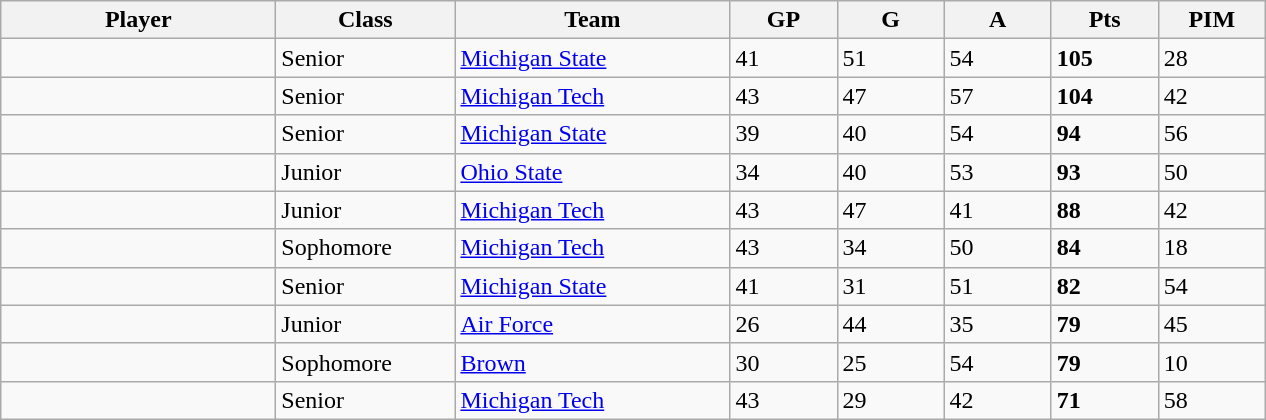<table class="wikitable sortable">
<tr>
<th style="width: 11em;">Player</th>
<th style="width: 7em;">Class</th>
<th style="width: 11em;">Team</th>
<th style="width: 4em;">GP</th>
<th style="width: 4em;">G</th>
<th style="width: 4em;">A</th>
<th style="width: 4em;">Pts</th>
<th style="width: 4em;">PIM</th>
</tr>
<tr>
<td></td>
<td>Senior</td>
<td><a href='#'>Michigan State</a></td>
<td>41</td>
<td>51</td>
<td>54</td>
<td><strong>105</strong></td>
<td>28</td>
</tr>
<tr>
<td></td>
<td>Senior</td>
<td><a href='#'>Michigan Tech</a></td>
<td>43</td>
<td>47</td>
<td>57</td>
<td><strong>104</strong></td>
<td>42</td>
</tr>
<tr>
<td></td>
<td>Senior</td>
<td><a href='#'>Michigan State</a></td>
<td>39</td>
<td>40</td>
<td>54</td>
<td><strong>94</strong></td>
<td>56</td>
</tr>
<tr>
<td></td>
<td>Junior</td>
<td><a href='#'>Ohio State</a></td>
<td>34</td>
<td>40</td>
<td>53</td>
<td><strong>93</strong></td>
<td>50</td>
</tr>
<tr>
<td></td>
<td>Junior</td>
<td><a href='#'>Michigan Tech</a></td>
<td>43</td>
<td>47</td>
<td>41</td>
<td><strong>88</strong></td>
<td>42</td>
</tr>
<tr>
<td></td>
<td>Sophomore</td>
<td><a href='#'>Michigan Tech</a></td>
<td>43</td>
<td>34</td>
<td>50</td>
<td><strong>84</strong></td>
<td>18</td>
</tr>
<tr>
<td></td>
<td>Senior</td>
<td><a href='#'>Michigan State</a></td>
<td>41</td>
<td>31</td>
<td>51</td>
<td><strong>82</strong></td>
<td>54</td>
</tr>
<tr>
<td></td>
<td>Junior</td>
<td><a href='#'>Air Force</a></td>
<td>26</td>
<td>44</td>
<td>35</td>
<td><strong>79</strong></td>
<td>45</td>
</tr>
<tr>
<td></td>
<td>Sophomore</td>
<td><a href='#'>Brown</a></td>
<td>30</td>
<td>25</td>
<td>54</td>
<td><strong>79</strong></td>
<td>10</td>
</tr>
<tr>
<td></td>
<td>Senior</td>
<td><a href='#'>Michigan Tech</a></td>
<td>43</td>
<td>29</td>
<td>42</td>
<td><strong>71</strong></td>
<td>58</td>
</tr>
</table>
